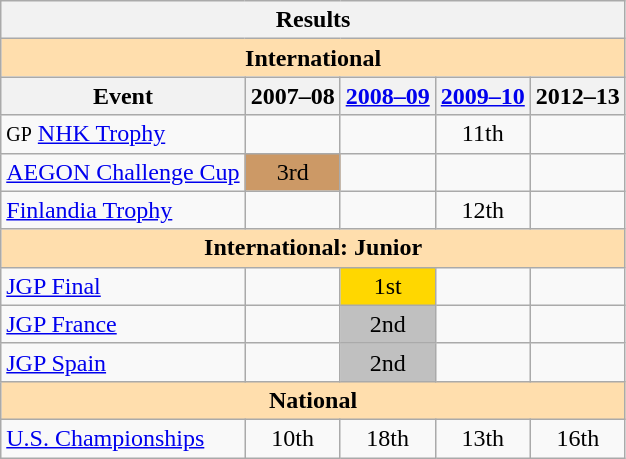<table class="wikitable" style="text-align:center">
<tr>
<th colspan="5" style="text-align:center;"><strong>Results</strong></th>
</tr>
<tr>
<th colspan="5" style="background:#ffdead; text-align:center;"><strong>International</strong></th>
</tr>
<tr>
<th>Event</th>
<th>2007–08</th>
<th><a href='#'>2008–09</a></th>
<th><a href='#'>2009–10</a></th>
<th>2012–13</th>
</tr>
<tr>
<td align=left><small>GP</small> <a href='#'>NHK Trophy</a></td>
<td></td>
<td></td>
<td>11th</td>
<td></td>
</tr>
<tr>
<td><a href='#'>AEGON Challenge Cup</a></td>
<td bgcolor="#c96">3rd</td>
<td></td>
<td></td>
<td></td>
</tr>
<tr>
<td align=left><a href='#'>Finlandia Trophy</a></td>
<td></td>
<td></td>
<td>12th</td>
<td></td>
</tr>
<tr>
<th colspan="5" style="background:#ffdead; text-align:center;"><strong>International: Junior</strong></th>
</tr>
<tr>
<td align=left><a href='#'>JGP Final</a></td>
<td></td>
<td style="background:gold;">1st</td>
<td></td>
<td></td>
</tr>
<tr>
<td align=left><a href='#'>JGP France</a></td>
<td></td>
<td style="background:silver;">2nd</td>
<td></td>
<td></td>
</tr>
<tr>
<td align=left><a href='#'>JGP Spain</a></td>
<td></td>
<td style="background:silver;">2nd</td>
<td></td>
<td></td>
</tr>
<tr>
<th colspan="5" style="background:#ffdead; text-align:center;"><strong>National</strong></th>
</tr>
<tr>
<td align=left><a href='#'>U.S. Championships</a></td>
<td>10th</td>
<td>18th</td>
<td>13th</td>
<td>16th</td>
</tr>
</table>
